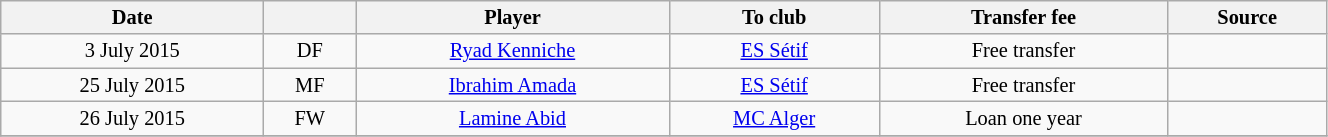<table class="wikitable sortable" style="width:70%; text-align:center; font-size:85%; text-align:centre;">
<tr>
<th><strong>Date</strong></th>
<th><strong></strong></th>
<th><strong>Player</strong></th>
<th><strong>To club</strong></th>
<th><strong>Transfer fee</strong></th>
<th><strong>Source</strong></th>
</tr>
<tr>
<td>3 July 2015</td>
<td>DF</td>
<td> <a href='#'>Ryad Kenniche</a></td>
<td><a href='#'>ES Sétif</a></td>
<td>Free transfer</td>
<td></td>
</tr>
<tr>
<td>25 July 2015</td>
<td>MF</td>
<td> <a href='#'>Ibrahim Amada</a></td>
<td><a href='#'>ES Sétif</a></td>
<td>Free transfer</td>
<td></td>
</tr>
<tr>
<td>26 July 2015</td>
<td>FW</td>
<td> <a href='#'>Lamine Abid</a></td>
<td><a href='#'>MC Alger</a></td>
<td>Loan one year</td>
<td></td>
</tr>
<tr>
</tr>
</table>
